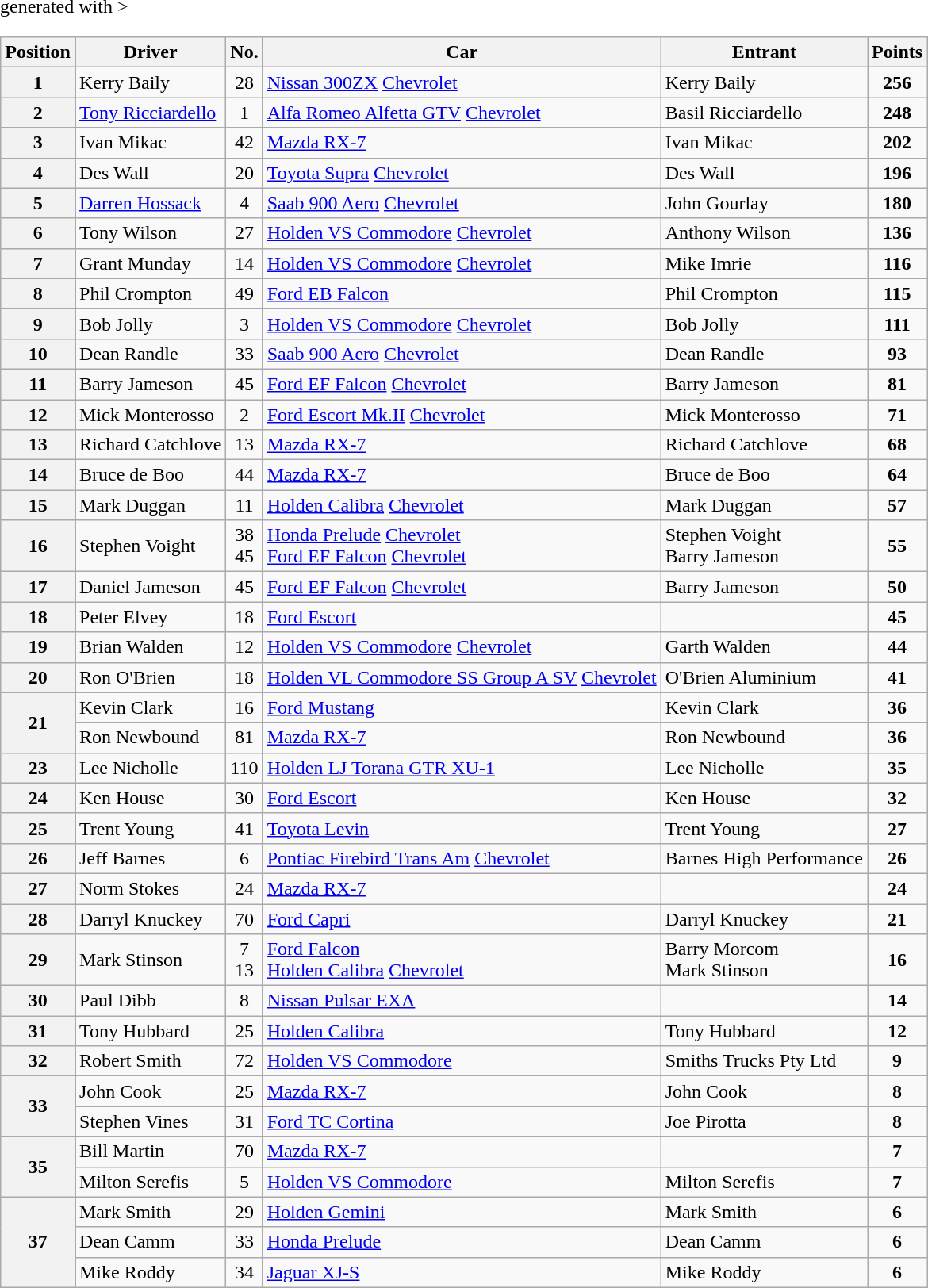<table class="wikitable" <hiddentext>generated with >
<tr style="font-weight:bold">
<th>Position</th>
<th>Driver</th>
<th>No.</th>
<th>Car</th>
<th>Entrant</th>
<th>Points</th>
</tr>
<tr>
<th>1</th>
<td>Kerry Baily</td>
<td align="center">28</td>
<td><a href='#'>Nissan 300ZX</a> <a href='#'>Chevrolet</a></td>
<td>Kerry Baily</td>
<td align="center"><strong>256</strong></td>
</tr>
<tr>
<th>2</th>
<td><a href='#'>Tony Ricciardello</a></td>
<td align="center">1</td>
<td><a href='#'>Alfa Romeo Alfetta GTV</a> <a href='#'>Chevrolet</a></td>
<td>Basil Ricciardello</td>
<td align="center"><strong>248</strong></td>
</tr>
<tr>
<th>3</th>
<td>Ivan Mikac</td>
<td align="center">42</td>
<td><a href='#'>Mazda RX-7</a></td>
<td>Ivan Mikac</td>
<td align="center"><strong>202</strong></td>
</tr>
<tr>
<th>4</th>
<td>Des Wall</td>
<td align="center">20</td>
<td><a href='#'>Toyota Supra</a> <a href='#'>Chevrolet</a></td>
<td>Des Wall</td>
<td align="center"><strong>196</strong></td>
</tr>
<tr>
<th>5</th>
<td><a href='#'>Darren Hossack</a></td>
<td align="center">4</td>
<td><a href='#'>Saab 900 Aero</a> <a href='#'>Chevrolet</a></td>
<td>John Gourlay</td>
<td align="center"><strong>180</strong></td>
</tr>
<tr>
<th>6</th>
<td>Tony Wilson</td>
<td align="center">27</td>
<td><a href='#'>Holden VS Commodore</a> <a href='#'>Chevrolet</a></td>
<td>Anthony Wilson</td>
<td align="center"><strong>136</strong></td>
</tr>
<tr>
<th>7</th>
<td>Grant Munday</td>
<td align="center">14</td>
<td><a href='#'>Holden VS Commodore</a> <a href='#'>Chevrolet</a></td>
<td>Mike Imrie</td>
<td align="center"><strong>116</strong></td>
</tr>
<tr>
<th>8</th>
<td>Phil Crompton</td>
<td align="center">49</td>
<td><a href='#'>Ford EB Falcon</a></td>
<td>Phil Crompton</td>
<td align="center"><strong>115</strong></td>
</tr>
<tr>
<th>9</th>
<td>Bob Jolly</td>
<td align="center">3</td>
<td><a href='#'>Holden VS Commodore</a> <a href='#'>Chevrolet</a></td>
<td>Bob Jolly</td>
<td align="center"><strong>111</strong></td>
</tr>
<tr>
<th>10</th>
<td>Dean Randle</td>
<td align="center">33</td>
<td><a href='#'>Saab 900 Aero</a> <a href='#'>Chevrolet</a></td>
<td>Dean Randle</td>
<td align="center"><strong>93</strong></td>
</tr>
<tr>
<th>11</th>
<td>Barry Jameson</td>
<td align="center">45</td>
<td><a href='#'>Ford EF Falcon</a> <a href='#'>Chevrolet</a></td>
<td>Barry Jameson</td>
<td align="center"><strong>81</strong></td>
</tr>
<tr>
<th>12</th>
<td>Mick Monterosso</td>
<td align="center">2</td>
<td><a href='#'>Ford Escort Mk.II</a> <a href='#'>Chevrolet</a></td>
<td>Mick Monterosso</td>
<td align="center"><strong>71</strong></td>
</tr>
<tr>
<th>13</th>
<td>Richard Catchlove</td>
<td align="center">13</td>
<td><a href='#'>Mazda RX-7</a></td>
<td>Richard Catchlove</td>
<td align="center"><strong>68</strong></td>
</tr>
<tr>
<th>14</th>
<td>Bruce de Boo</td>
<td align="center">44</td>
<td><a href='#'>Mazda RX-7</a></td>
<td>Bruce de Boo</td>
<td align="center"><strong>64</strong></td>
</tr>
<tr>
<th>15</th>
<td>Mark Duggan</td>
<td align="center">11</td>
<td><a href='#'>Holden Calibra</a> <a href='#'>Chevrolet</a></td>
<td>Mark Duggan</td>
<td align="center"><strong>57</strong></td>
</tr>
<tr>
<th>16</th>
<td>Stephen Voight</td>
<td align="center">38 <br> 45</td>
<td><a href='#'>Honda Prelude</a> <a href='#'>Chevrolet</a> <br> <a href='#'>Ford EF Falcon</a> <a href='#'>Chevrolet</a></td>
<td>Stephen Voight <br> Barry Jameson</td>
<td align="center"><strong>55</strong></td>
</tr>
<tr>
<th>17</th>
<td>Daniel Jameson</td>
<td align="center">45</td>
<td><a href='#'>Ford EF Falcon</a> <a href='#'>Chevrolet</a></td>
<td>Barry Jameson</td>
<td align="center"><strong>50</strong></td>
</tr>
<tr>
<th>18</th>
<td>Peter Elvey</td>
<td align="center">18</td>
<td><a href='#'>Ford Escort</a></td>
<td> </td>
<td align="center"><strong>45</strong></td>
</tr>
<tr>
<th>19</th>
<td>Brian Walden</td>
<td align="center">12</td>
<td><a href='#'>Holden VS Commodore</a> <a href='#'>Chevrolet</a></td>
<td>Garth Walden</td>
<td align="center"><strong>44</strong></td>
</tr>
<tr>
<th>20</th>
<td>Ron O'Brien</td>
<td align="center">18</td>
<td><a href='#'>Holden VL Commodore SS Group A SV</a> <a href='#'>Chevrolet</a></td>
<td>O'Brien Aluminium</td>
<td align="center"><strong>41</strong></td>
</tr>
<tr>
<th rowspan=2>21</th>
<td>Kevin Clark</td>
<td align="center">16</td>
<td><a href='#'>Ford Mustang</a></td>
<td>Kevin Clark</td>
<td align="center"><strong>36</strong></td>
</tr>
<tr>
<td>Ron Newbound</td>
<td align="center">81</td>
<td><a href='#'>Mazda RX-7</a></td>
<td>Ron Newbound</td>
<td align="center"><strong>36</strong></td>
</tr>
<tr>
<th>23</th>
<td>Lee Nicholle</td>
<td align="center">110</td>
<td><a href='#'>Holden LJ Torana GTR XU-1</a></td>
<td>Lee Nicholle</td>
<td align="center"><strong>35</strong></td>
</tr>
<tr>
<th>24</th>
<td>Ken House</td>
<td align="center">30</td>
<td><a href='#'>Ford Escort</a></td>
<td>Ken House</td>
<td align="center"><strong>32</strong></td>
</tr>
<tr>
<th>25</th>
<td>Trent Young</td>
<td align="center">41</td>
<td><a href='#'>Toyota Levin</a></td>
<td>Trent Young</td>
<td align="center"><strong>27</strong></td>
</tr>
<tr>
<th>26</th>
<td>Jeff Barnes</td>
<td align="center">6</td>
<td><a href='#'>Pontiac Firebird Trans Am</a> <a href='#'>Chevrolet</a></td>
<td>Barnes High Performance</td>
<td align="center"><strong>26</strong></td>
</tr>
<tr>
<th>27</th>
<td>Norm Stokes</td>
<td align="center">24</td>
<td><a href='#'>Mazda RX-7</a></td>
<td> </td>
<td align="center"><strong>24</strong></td>
</tr>
<tr>
<th>28</th>
<td>Darryl Knuckey</td>
<td align="center">70</td>
<td><a href='#'>Ford Capri</a></td>
<td>Darryl Knuckey</td>
<td align="center"><strong>21</strong></td>
</tr>
<tr>
<th>29</th>
<td>Mark Stinson</td>
<td align="center">7 <br> 13</td>
<td><a href='#'>Ford Falcon</a> <br> <a href='#'>Holden Calibra</a> <a href='#'>Chevrolet</a></td>
<td>Barry Morcom <br> Mark Stinson</td>
<td align="center"><strong>16</strong></td>
</tr>
<tr>
<th>30</th>
<td>Paul Dibb</td>
<td align="center">8</td>
<td><a href='#'>Nissan Pulsar EXA</a></td>
<td> </td>
<td align="center"><strong>14</strong></td>
</tr>
<tr>
<th>31</th>
<td>Tony Hubbard</td>
<td align="center">25</td>
<td><a href='#'>Holden Calibra</a></td>
<td>Tony Hubbard</td>
<td align="center"><strong>12</strong></td>
</tr>
<tr>
<th>32</th>
<td>Robert Smith</td>
<td align="center">72</td>
<td><a href='#'>Holden VS Commodore</a></td>
<td>Smiths Trucks Pty Ltd</td>
<td align="center"><strong>9</strong></td>
</tr>
<tr>
<th rowspan=2>33</th>
<td>John Cook</td>
<td align="center">25</td>
<td><a href='#'>Mazda RX-7</a></td>
<td>John Cook</td>
<td align="center"><strong>8</strong></td>
</tr>
<tr>
<td>Stephen Vines</td>
<td align="center">31</td>
<td><a href='#'>Ford TC Cortina</a></td>
<td>Joe Pirotta</td>
<td align="center"><strong>8</strong></td>
</tr>
<tr>
<th rowspan=2>35</th>
<td>Bill Martin</td>
<td align="center">70</td>
<td><a href='#'>Mazda RX-7</a></td>
<td> </td>
<td align="center"><strong>7</strong></td>
</tr>
<tr>
<td>Milton Serefis</td>
<td align="center">5</td>
<td><a href='#'>Holden VS Commodore</a></td>
<td>Milton Serefis</td>
<td align="center"><strong>7</strong></td>
</tr>
<tr>
<th rowspan=3>37</th>
<td>Mark Smith</td>
<td align="center">29</td>
<td><a href='#'>Holden Gemini</a></td>
<td>Mark Smith</td>
<td align="center"><strong>6</strong></td>
</tr>
<tr>
<td>Dean Camm</td>
<td align="center">33</td>
<td><a href='#'>Honda Prelude</a></td>
<td>Dean Camm</td>
<td align="center"><strong>6</strong></td>
</tr>
<tr>
<td>Mike Roddy</td>
<td align="center">34</td>
<td><a href='#'>Jaguar XJ-S</a></td>
<td>Mike Roddy</td>
<td align="center"><strong>6</strong></td>
</tr>
</table>
